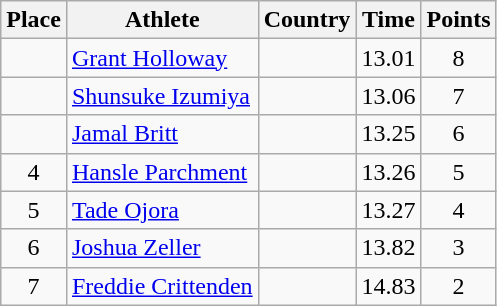<table class="wikitable">
<tr>
<th>Place</th>
<th>Athlete</th>
<th>Country</th>
<th>Time</th>
<th>Points</th>
</tr>
<tr>
<td align=center></td>
<td><a href='#'>Grant Holloway</a></td>
<td></td>
<td>13.01</td>
<td align=center>8</td>
</tr>
<tr>
<td align=center></td>
<td><a href='#'>Shunsuke Izumiya</a></td>
<td></td>
<td>13.06</td>
<td align=center>7</td>
</tr>
<tr>
<td align=center></td>
<td><a href='#'>Jamal Britt</a></td>
<td></td>
<td>13.25</td>
<td align=center>6</td>
</tr>
<tr>
<td align=center>4</td>
<td><a href='#'>Hansle Parchment</a></td>
<td></td>
<td>13.26</td>
<td align=center>5</td>
</tr>
<tr>
<td align=center>5</td>
<td><a href='#'>Tade Ojora</a></td>
<td></td>
<td>13.27</td>
<td align=center>4</td>
</tr>
<tr>
<td align=center>6</td>
<td><a href='#'>Joshua Zeller</a></td>
<td></td>
<td>13.82</td>
<td align=center>3</td>
</tr>
<tr>
<td align=center>7</td>
<td><a href='#'>Freddie Crittenden</a></td>
<td></td>
<td>14.83</td>
<td align=center>2</td>
</tr>
</table>
